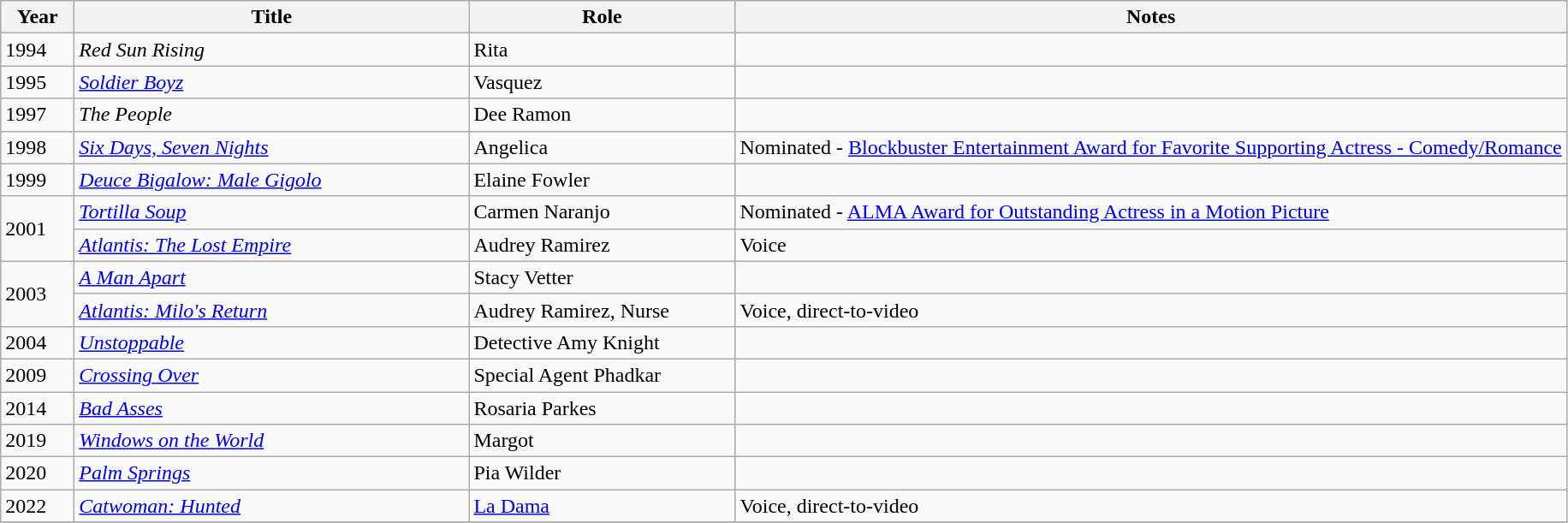<table class="wikitable sortable">
<tr>
<th width="50px">Year</th>
<th width="300px">Title</th>
<th width="200px">Role</th>
<th class="unsortable">Notes</th>
</tr>
<tr>
<td>1994</td>
<td><em>Red Sun Rising</em></td>
<td>Rita</td>
<td></td>
</tr>
<tr>
<td>1995</td>
<td><em><a href='#'>Soldier Boyz</a></em></td>
<td>Vasquez</td>
<td></td>
</tr>
<tr>
<td>1997</td>
<td><em>The People</em></td>
<td>Dee Ramon</td>
<td></td>
</tr>
<tr>
<td>1998</td>
<td><em><a href='#'>Six Days, Seven Nights</a></em></td>
<td>Angelica</td>
<td>Nominated - <a href='#'>Blockbuster Entertainment Award for Favorite Supporting Actress - Comedy/Romance</a></td>
</tr>
<tr>
<td>1999</td>
<td><em><a href='#'>Deuce Bigalow: Male Gigolo</a></em></td>
<td>Elaine Fowler</td>
<td></td>
</tr>
<tr>
<td rowspan=2>2001</td>
<td><em><a href='#'>Tortilla Soup</a></em></td>
<td>Carmen Naranjo</td>
<td>Nominated - <a href='#'>ALMA Award for Outstanding Actress in a Motion Picture</a></td>
</tr>
<tr>
<td><em><a href='#'>Atlantis: The Lost Empire</a></em></td>
<td>Audrey Ramirez</td>
<td>Voice</td>
</tr>
<tr>
<td rowspan=2>2003</td>
<td><em><a href='#'>A Man Apart</a></em></td>
<td>Stacy Vetter</td>
<td></td>
</tr>
<tr>
<td><em><a href='#'>Atlantis: Milo's Return</a></em></td>
<td>Audrey Ramirez, Nurse</td>
<td>Voice, direct-to-video</td>
</tr>
<tr>
<td>2004</td>
<td><em><a href='#'>Unstoppable</a></em></td>
<td>Detective Amy Knight</td>
<td></td>
</tr>
<tr>
<td>2009</td>
<td><em><a href='#'>Crossing Over</a></em></td>
<td>Special Agent Phadkar</td>
<td></td>
</tr>
<tr>
<td>2014</td>
<td><em><a href='#'>Bad Asses</a></em></td>
<td>Rosaria Parkes</td>
<td></td>
</tr>
<tr>
<td>2019</td>
<td><em><a href='#'>Windows on the World</a></em></td>
<td>Margot</td>
<td></td>
</tr>
<tr>
<td>2020</td>
<td><em><a href='#'>Palm Springs</a></em></td>
<td>Pia Wilder</td>
<td></td>
</tr>
<tr>
<td>2022</td>
<td><em><a href='#'>Catwoman: Hunted</a></em></td>
<td><a href='#'>La Dama</a></td>
<td>Voice, direct-to-video</td>
</tr>
<tr>
</tr>
</table>
